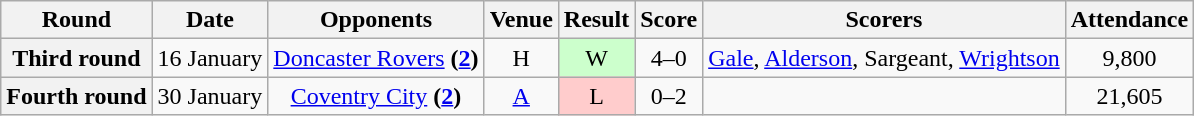<table class="wikitable" style="text-align:center">
<tr>
<th>Round</th>
<th>Date</th>
<th>Opponents</th>
<th>Venue</th>
<th>Result</th>
<th>Score</th>
<th>Scorers</th>
<th>Attendance</th>
</tr>
<tr>
<th>Third round</th>
<td>16 January</td>
<td><a href='#'>Doncaster Rovers</a> <strong>(<a href='#'>2</a>)</strong></td>
<td>H</td>
<td style="background-color:#CCFFCC">W</td>
<td>4–0</td>
<td align="left"><a href='#'>Gale</a>, <a href='#'>Alderson</a>, Sargeant, <a href='#'>Wrightson</a></td>
<td>9,800</td>
</tr>
<tr>
<th>Fourth round</th>
<td>30 January</td>
<td><a href='#'>Coventry City</a> <strong>(<a href='#'>2</a>)</strong></td>
<td><a href='#'>A</a></td>
<td style="background-color:#FFCCCC">L</td>
<td>0–2</td>
<td align="left"></td>
<td>21,605</td>
</tr>
</table>
